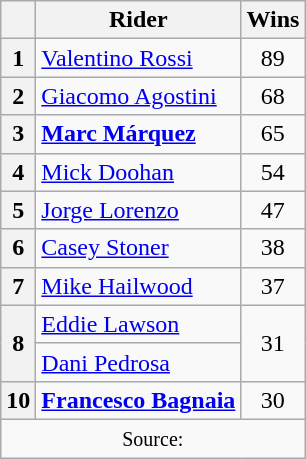<table class="wikitable" style="text-align:center">
<tr>
<th></th>
<th>Rider</th>
<th>Wins</th>
</tr>
<tr>
<th>1</th>
<td align=left> <a href='#'>Valentino Rossi</a></td>
<td>89</td>
</tr>
<tr>
<th>2</th>
<td align=left> <a href='#'>Giacomo Agostini</a></td>
<td>68</td>
</tr>
<tr>
<th>3</th>
<td align=left> <strong><a href='#'>Marc Márquez</a></strong></td>
<td>65</td>
</tr>
<tr>
<th>4</th>
<td align=left> <a href='#'>Mick Doohan</a></td>
<td>54</td>
</tr>
<tr>
<th>5</th>
<td align=left> <a href='#'>Jorge Lorenzo</a></td>
<td>47</td>
</tr>
<tr>
<th>6</th>
<td align=left> <a href='#'>Casey Stoner</a></td>
<td>38</td>
</tr>
<tr>
<th>7</th>
<td align=left> <a href='#'>Mike Hailwood</a></td>
<td>37</td>
</tr>
<tr>
<th rowspan=2>8</th>
<td align=left> <a href='#'>Eddie Lawson</a></td>
<td rowspan=2>31</td>
</tr>
<tr>
<td align=left> <a href='#'>Dani Pedrosa</a></td>
</tr>
<tr>
<th>10</th>
<td align=left> <strong><a href='#'>Francesco Bagnaia</a></strong></td>
<td>30</td>
</tr>
<tr>
<td colspan=3><small>Source:</small></td>
</tr>
</table>
